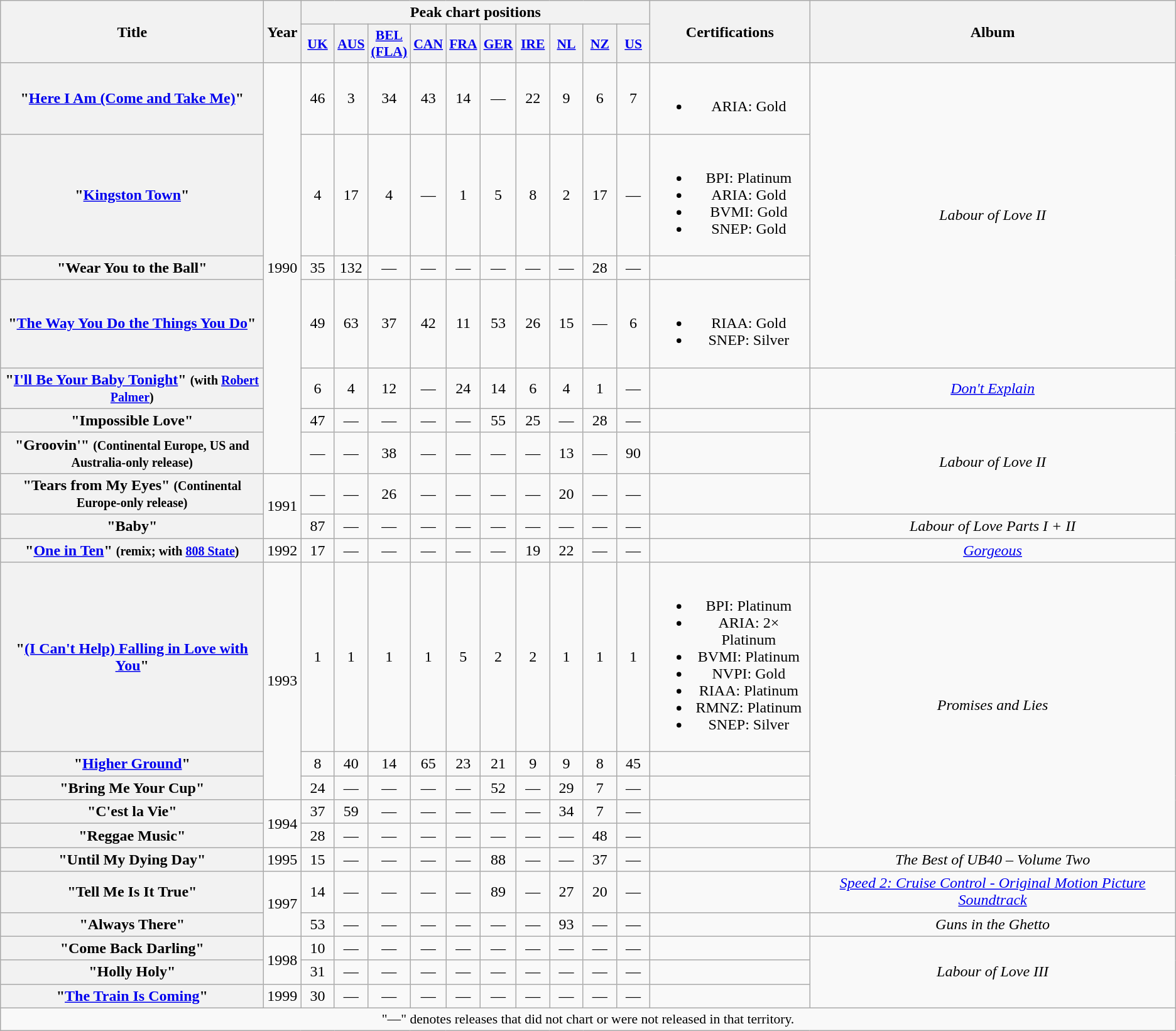<table class="wikitable plainrowheaders" style="text-align:center;">
<tr>
<th rowspan="2" scope="col" style="width:17em;">Title</th>
<th rowspan="2" scope="col" style="width:2em;">Year</th>
<th colspan="10">Peak chart positions</th>
<th rowspan="2">Certifications</th>
<th rowspan="2">Album</th>
</tr>
<tr>
<th scope="col" style="width:2em;font-size:90%;"><a href='#'>UK</a><br></th>
<th scope="col" style="width:2em;font-size:90%;"><a href='#'>AUS</a><br></th>
<th scope="col" style="width:2em;font-size:90%;"><a href='#'>BEL (FLA)</a><br></th>
<th scope="col" style="width:2em;font-size:90%;"><a href='#'>CAN</a><br></th>
<th scope="col" style="width:2em;font-size:90%;"><a href='#'>FRA</a><br></th>
<th scope="col" style="width:2em;font-size:90%;"><a href='#'>GER</a><br></th>
<th scope="col" style="width:2em;font-size:90%;"><a href='#'>IRE</a><br></th>
<th scope="col" style="width:2em;font-size:90%;"><a href='#'>NL</a><br></th>
<th scope="col" style="width:2em;font-size:90%;"><a href='#'>NZ</a><br></th>
<th scope="col" style="width:2em;font-size:90%;"><a href='#'>US</a><br></th>
</tr>
<tr>
<th scope="row">"<a href='#'>Here I Am (Come and Take Me)</a>"</th>
<td rowspan="7">1990</td>
<td>46</td>
<td>3</td>
<td>34</td>
<td>43</td>
<td>14</td>
<td>—</td>
<td>22</td>
<td>9</td>
<td>6</td>
<td>7</td>
<td><br><ul><li>ARIA: Gold</li></ul></td>
<td rowspan="4"><em>Labour of Love II</em></td>
</tr>
<tr>
<th scope="row">"<a href='#'>Kingston Town</a>"</th>
<td>4</td>
<td>17</td>
<td>4</td>
<td>—</td>
<td>1</td>
<td>5</td>
<td>8</td>
<td>2</td>
<td>17</td>
<td>—</td>
<td><br><ul><li>BPI: Platinum</li><li>ARIA: Gold</li><li>BVMI: Gold</li><li>SNEP: Gold</li></ul></td>
</tr>
<tr>
<th scope="row">"Wear You to the Ball"</th>
<td>35</td>
<td>132</td>
<td>—</td>
<td>—</td>
<td>—</td>
<td>—</td>
<td>—</td>
<td>—</td>
<td>28</td>
<td>—</td>
<td></td>
</tr>
<tr>
<th scope="row">"<a href='#'>The Way You Do the Things You Do</a>"</th>
<td>49</td>
<td>63</td>
<td>37</td>
<td>42</td>
<td>11</td>
<td>53</td>
<td>26</td>
<td>15</td>
<td>—</td>
<td>6</td>
<td><br><ul><li>RIAA: Gold</li><li>SNEP: Silver</li></ul></td>
</tr>
<tr>
<th scope="row">"<a href='#'>I'll Be Your Baby Tonight</a>" <small>(with <a href='#'>Robert Palmer</a>)</small></th>
<td>6</td>
<td>4</td>
<td>12</td>
<td>—</td>
<td>24</td>
<td>14</td>
<td>6</td>
<td>4</td>
<td>1</td>
<td>—</td>
<td></td>
<td><em><a href='#'>Don't Explain</a></em></td>
</tr>
<tr>
<th scope="row">"Impossible Love"</th>
<td>47</td>
<td>—</td>
<td>—</td>
<td>—</td>
<td>—</td>
<td>55</td>
<td>25</td>
<td>—</td>
<td>28</td>
<td>—</td>
<td></td>
<td rowspan="3"><em>Labour of Love II</em></td>
</tr>
<tr>
<th scope="row">"Groovin'" <small>(Continental Europe, US and Australia-only release)</small></th>
<td>—</td>
<td>—</td>
<td>38</td>
<td>—</td>
<td>—</td>
<td>—</td>
<td>—</td>
<td>13</td>
<td>—</td>
<td>90</td>
<td></td>
</tr>
<tr>
<th scope="row">"Tears from My Eyes" <small>(Continental Europe-only release)</small></th>
<td rowspan="2">1991</td>
<td>—</td>
<td>—</td>
<td>26</td>
<td>—</td>
<td>—</td>
<td>—</td>
<td>—</td>
<td>20</td>
<td>—</td>
<td>—</td>
<td></td>
</tr>
<tr>
<th scope="row">"Baby"</th>
<td>87</td>
<td>—</td>
<td>—</td>
<td>—</td>
<td>—</td>
<td>—</td>
<td>—</td>
<td>—</td>
<td>—</td>
<td>—</td>
<td></td>
<td><em>Labour of Love Parts I + II</em></td>
</tr>
<tr>
<th scope="row">"<a href='#'>One in Ten</a>" <small>(remix; with <a href='#'>808 State</a>)</small></th>
<td>1992</td>
<td>17</td>
<td>—</td>
<td>—</td>
<td>—</td>
<td>—</td>
<td>—</td>
<td>19</td>
<td>22</td>
<td>—</td>
<td>—</td>
<td></td>
<td><em><a href='#'>Gorgeous</a></em></td>
</tr>
<tr>
<th scope="row">"<a href='#'>(I Can't Help) Falling in Love with You</a>"</th>
<td rowspan="3">1993</td>
<td>1</td>
<td>1</td>
<td>1</td>
<td>1</td>
<td>5</td>
<td>2</td>
<td>2</td>
<td>1</td>
<td>1</td>
<td>1</td>
<td><br><ul><li>BPI: Platinum</li><li>ARIA: 2× Platinum</li><li>BVMI: Platinum</li><li>NVPI: Gold</li><li>RIAA: Platinum</li><li>RMNZ: Platinum</li><li>SNEP: Silver</li></ul></td>
<td rowspan="5"><em>Promises and Lies</em></td>
</tr>
<tr>
<th scope="row">"<a href='#'>Higher Ground</a>"</th>
<td>8</td>
<td>40</td>
<td>14</td>
<td>65</td>
<td>23</td>
<td>21</td>
<td>9</td>
<td>9</td>
<td>8</td>
<td>45</td>
<td></td>
</tr>
<tr>
<th scope="row">"Bring Me Your Cup"</th>
<td>24</td>
<td>—</td>
<td>—</td>
<td>—</td>
<td>—</td>
<td>52</td>
<td>—</td>
<td>29</td>
<td>7</td>
<td>—</td>
<td></td>
</tr>
<tr>
<th scope="row">"C'est la Vie"</th>
<td rowspan="2">1994</td>
<td>37</td>
<td>59</td>
<td>—</td>
<td>—</td>
<td>—</td>
<td>—</td>
<td>—</td>
<td>34</td>
<td>7</td>
<td>—</td>
<td></td>
</tr>
<tr>
<th scope="row">"Reggae Music"</th>
<td>28</td>
<td>—</td>
<td>—</td>
<td>—</td>
<td>—</td>
<td>—</td>
<td>—</td>
<td>—</td>
<td>48</td>
<td>—</td>
<td></td>
</tr>
<tr>
<th scope="row">"Until My Dying Day"</th>
<td>1995</td>
<td>15</td>
<td>—</td>
<td>—</td>
<td>—</td>
<td>—</td>
<td>88</td>
<td>—</td>
<td>—</td>
<td>37</td>
<td>—</td>
<td></td>
<td><em>The Best of UB40 – Volume Two</em></td>
</tr>
<tr>
<th scope="row">"Tell Me Is It True"</th>
<td rowspan="2">1997</td>
<td>14</td>
<td>—</td>
<td>—</td>
<td>—</td>
<td>—</td>
<td>89</td>
<td>—</td>
<td>27</td>
<td>20</td>
<td>—</td>
<td></td>
<td><a href='#'><em>Speed 2: Cruise Control - Original Motion Picture Soundtrack</em></a></td>
</tr>
<tr>
<th scope="row">"Always There"</th>
<td>53</td>
<td>—</td>
<td>—</td>
<td>—</td>
<td>—</td>
<td>—</td>
<td>—</td>
<td>93</td>
<td>—</td>
<td>—</td>
<td></td>
<td><em>Guns in the Ghetto</em></td>
</tr>
<tr>
<th scope="row">"Come Back Darling"</th>
<td rowspan="2">1998</td>
<td>10</td>
<td>—</td>
<td>—</td>
<td>—</td>
<td>—</td>
<td>—</td>
<td>—</td>
<td>—</td>
<td>—</td>
<td>—</td>
<td></td>
<td rowspan="3"><em>Labour of Love III</em></td>
</tr>
<tr>
<th scope="row">"Holly Holy"</th>
<td>31</td>
<td>—</td>
<td>—</td>
<td>—</td>
<td>—</td>
<td>—</td>
<td>—</td>
<td>—</td>
<td>—</td>
<td>—</td>
<td></td>
</tr>
<tr>
<th scope="row">"<a href='#'>The Train Is Coming</a>"</th>
<td>1999</td>
<td>30</td>
<td>—</td>
<td>—</td>
<td>—</td>
<td>—</td>
<td>—</td>
<td>—</td>
<td>—</td>
<td>—</td>
<td>—</td>
<td></td>
</tr>
<tr>
<td colspan="14" style="font-size:90%">"—" denotes releases that did not chart or were not released in that territory.</td>
</tr>
</table>
